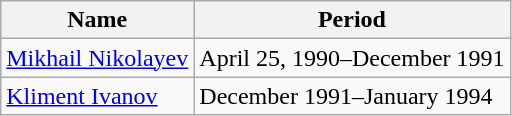<table class="wikitable">
<tr>
<th>Name</th>
<th>Period</th>
</tr>
<tr>
<td><a href='#'>Mikhail Nikolayev</a></td>
<td>April 25, 1990–December 1991</td>
</tr>
<tr>
<td><a href='#'>Kliment Ivanov</a></td>
<td>December 1991–January 1994</td>
</tr>
</table>
